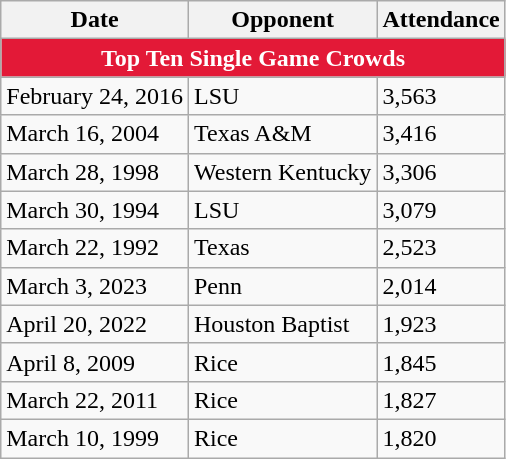<table class="wikitable">
<tr>
<th>Date</th>
<th>Opponent</th>
<th>Attendance</th>
</tr>
<tr>
<th colspan=4 style="background:#E31937; color:#FFFFFF;">Top Ten Single Game Crowds</th>
</tr>
<tr>
<td>February 24, 2016</td>
<td>LSU</td>
<td>3,563</td>
</tr>
<tr>
<td>March 16, 2004</td>
<td>Texas A&M</td>
<td>3,416</td>
</tr>
<tr>
<td>March 28, 1998</td>
<td>Western Kentucky</td>
<td>3,306</td>
</tr>
<tr>
<td>March 30, 1994</td>
<td>LSU</td>
<td>3,079</td>
</tr>
<tr>
<td>March 22, 1992</td>
<td>Texas</td>
<td>2,523</td>
</tr>
<tr>
<td>March 3, 2023</td>
<td>Penn</td>
<td>2,014</td>
</tr>
<tr>
<td>April 20, 2022</td>
<td>Houston Baptist</td>
<td>1,923</td>
</tr>
<tr>
<td>April 8, 2009</td>
<td>Rice</td>
<td>1,845</td>
</tr>
<tr>
<td>March 22, 2011</td>
<td>Rice</td>
<td>1,827</td>
</tr>
<tr>
<td>March 10, 1999</td>
<td>Rice</td>
<td>1,820</td>
</tr>
</table>
